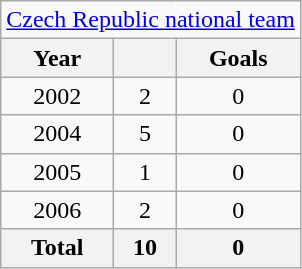<table class="wikitable" style="text-align:center">
<tr>
<td colspan="3"><a href='#'>Czech Republic national team</a></td>
</tr>
<tr>
<th>Year</th>
<th></th>
<th>Goals</th>
</tr>
<tr>
<td>2002</td>
<td>2</td>
<td>0</td>
</tr>
<tr>
<td>2004</td>
<td>5</td>
<td>0</td>
</tr>
<tr>
<td>2005</td>
<td>1</td>
<td>0</td>
</tr>
<tr>
<td>2006</td>
<td>2</td>
<td>0</td>
</tr>
<tr>
<th>Total</th>
<th>10</th>
<th>0</th>
</tr>
</table>
